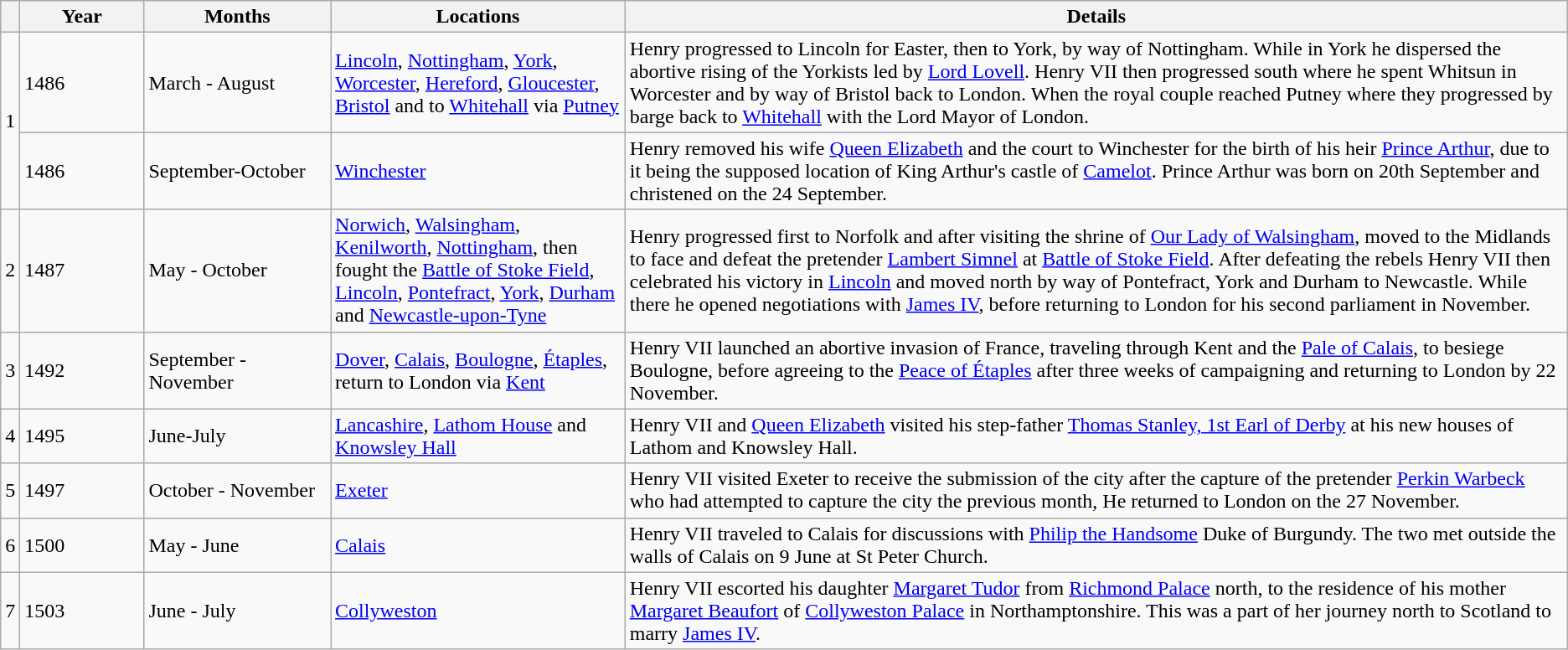<table class="wikitable sortable">
<tr>
<th></th>
<th style="width: 8%;">Year</th>
<th style="width: 12%;">Months</th>
<th style="width: 19%;">Locations</th>
<th style="width: 61%;">Details</th>
</tr>
<tr>
<td rowspan="2">1</td>
<td>1486</td>
<td>March - August</td>
<td><a href='#'>Lincoln</a>, <a href='#'>Nottingham</a>, <a href='#'>York</a>, <a href='#'>Worcester</a>, <a href='#'>Hereford</a>, <a href='#'>Gloucester</a>, <a href='#'>Bristol</a> and to <a href='#'>Whitehall</a> via <a href='#'>Putney</a></td>
<td>Henry progressed to Lincoln for Easter, then to York, by way of Nottingham. While in York he dispersed the abortive rising of the Yorkists led by <a href='#'>Lord Lovell</a>. Henry VII then progressed south where he spent Whitsun in Worcester and by way of Bristol back to London. When the royal couple reached Putney where they progressed by barge back to <a href='#'>Whitehall</a> with the Lord Mayor of London.</td>
</tr>
<tr>
<td>1486</td>
<td>September-October</td>
<td><a href='#'>Winchester</a></td>
<td>Henry removed his wife <a href='#'>Queen Elizabeth</a> and the court to Winchester for the birth of his heir <a href='#'>Prince Arthur</a>, due to it being the supposed location of King Arthur's castle of <a href='#'>Camelot</a>. Prince Arthur was born on 20th September and christened on the 24 September.</td>
</tr>
<tr>
<td rowspan="1">2</td>
<td>1487</td>
<td>May - October</td>
<td><a href='#'>Norwich</a>, <a href='#'>Walsingham</a>, <a href='#'>Kenilworth</a>, <a href='#'>Nottingham</a>, then fought the <a href='#'>Battle of Stoke Field</a>, <a href='#'>Lincoln</a>, <a href='#'>Pontefract</a>, <a href='#'>York</a>, <a href='#'>Durham</a> and <a href='#'>Newcastle-upon-Tyne</a></td>
<td>Henry progressed first to Norfolk and after visiting the shrine of <a href='#'>Our Lady of Walsingham</a>, moved to the Midlands to face and defeat the pretender <a href='#'>Lambert Simnel</a> at <a href='#'>Battle of Stoke Field</a>. After defeating the rebels Henry VII then celebrated his victory in <a href='#'>Lincoln</a> and moved north by way of Pontefract, York and Durham to Newcastle. While there he opened negotiations with <a href='#'>James IV</a>, before returning to London for his second parliament in November.</td>
</tr>
<tr>
<td rowspan="1">3</td>
<td>1492</td>
<td>September - November</td>
<td><a href='#'>Dover</a>, <a href='#'>Calais</a>, <a href='#'>Boulogne</a>, <a href='#'>Étaples</a>, return to London via <a href='#'>Kent</a></td>
<td>Henry VII launched an abortive invasion of France, traveling through Kent and the <a href='#'>Pale of Calais</a>, to besiege Boulogne, before agreeing to the <a href='#'>Peace of Étaples</a> after three weeks of campaigning and returning to London by 22 November.</td>
</tr>
<tr>
<td rowspan="1">4</td>
<td>1495</td>
<td>June-July</td>
<td><a href='#'>Lancashire</a>, <a href='#'>Lathom House</a> and <a href='#'>Knowsley Hall</a></td>
<td>Henry VII and <a href='#'>Queen Elizabeth</a> visited his step-father <a href='#'>Thomas Stanley, 1st Earl of Derby</a> at his new houses of Lathom and Knowsley Hall.</td>
</tr>
<tr>
<td rowspan="1">5</td>
<td>1497</td>
<td>October - November</td>
<td><a href='#'>Exeter</a></td>
<td>Henry VII visited Exeter to receive the submission of the city after the capture of the pretender <a href='#'>Perkin Warbeck</a> who had attempted to capture the city the previous month, He returned to London on the 27 November.</td>
</tr>
<tr>
<td rowspan="1">6</td>
<td>1500</td>
<td>May - June</td>
<td><a href='#'>Calais</a></td>
<td>Henry VII traveled to Calais for discussions with <a href='#'>Philip the Handsome</a> Duke of Burgundy. The two met outside the walls of Calais on 9 June at St Peter Church.</td>
</tr>
<tr>
<td rowspan="1">7</td>
<td>1503</td>
<td>June - July</td>
<td><a href='#'>Collyweston</a></td>
<td>Henry VII escorted his daughter <a href='#'>Margaret Tudor</a> from <a href='#'>Richmond Palace</a> north, to the residence of his mother <a href='#'>Margaret Beaufort</a> of <a href='#'>Collyweston Palace</a> in Northamptonshire. This was a part of her journey north to Scotland to marry <a href='#'>James IV</a>.</td>
</tr>
</table>
